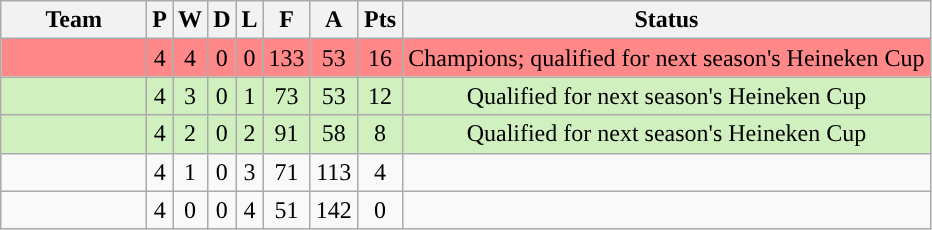<table class="wikitable" style="text-align:center;">
<tr>
<th width="90px">Team</th>
<th>P</th>
<th>W</th>
<th>D</th>
<th>L</th>
<th width="23px">F</th>
<th width="23px">A</th>
<th width="23px">Pts</th>
<th>Status</th>
</tr>
<tr bgcolor="#FF8888">
<td></td>
<td>4</td>
<td>4</td>
<td>0</td>
<td>0</td>
<td>133</td>
<td>53</td>
<td>16</td>
<td>Champions; qualified for next season's Heineken Cup</td>
</tr>
<tr bgcolor="#D0F0C0">
<td></td>
<td>4</td>
<td>3</td>
<td>0</td>
<td>1</td>
<td>73</td>
<td>53</td>
<td>12</td>
<td>Qualified for next season's Heineken Cup</td>
</tr>
<tr bgcolor="#D0F0C0">
<td></td>
<td>4</td>
<td>2</td>
<td>0</td>
<td>2</td>
<td>91</td>
<td>58</td>
<td>8</td>
<td>Qualified for next season's Heineken Cup</td>
</tr>
<tr>
<td></td>
<td>4</td>
<td>1</td>
<td>0</td>
<td>3</td>
<td>71</td>
<td>113</td>
<td>4</td>
<td></td>
</tr>
<tr>
<td></td>
<td>4</td>
<td>0</td>
<td>0</td>
<td>4</td>
<td>51</td>
<td>142</td>
<td>0</td>
<td></td>
</tr>
</table>
